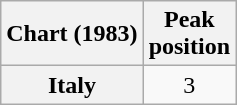<table class="wikitable plainrowheaders" style="text-align:center;">
<tr>
<th scope="col">Chart (1983)</th>
<th scope="col">Peak<br>position</th>
</tr>
<tr>
<th scope="row">Italy</th>
<td>3</td>
</tr>
</table>
